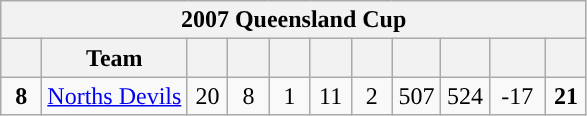<table class="wikitable" style="text-align:center;">
<tr>
<th colspan="11">2007 Queensland Cup</th>
</tr>
<tr>
<th width="20"></th>
<th>Team</th>
<th width="20"></th>
<th width="20"></th>
<th width="20"></th>
<th width="20"></th>
<th width="20"></th>
<th width="25"></th>
<th width="25"></th>
<th width="30"></th>
<th width="20"></th>
</tr>
<tr style="background:">
<td><strong>8</strong></td>
<td style="text-align:left;"> <a href='#'>Norths Devils</a></td>
<td>20</td>
<td>8</td>
<td>1</td>
<td>11</td>
<td>2</td>
<td>507</td>
<td>524</td>
<td>-17</td>
<td><strong>21</strong></td>
</tr>
</table>
